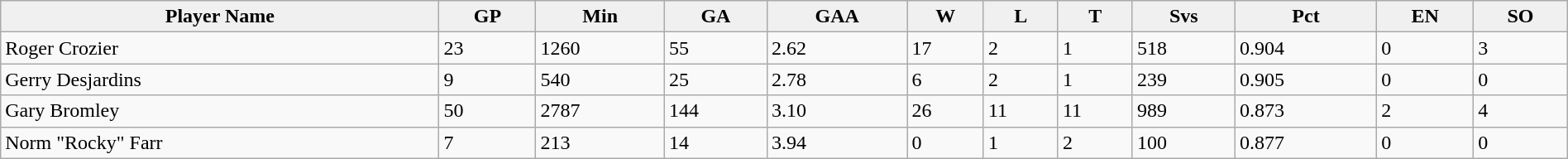<table class="wikitable sortable sortable" style="width:100%;">
<tr style="text-align:center; background:#f0f0f0;">
<td><strong>Player Name</strong></td>
<td><strong>GP</strong></td>
<td><strong>Min</strong></td>
<td><strong>GA</strong></td>
<td><strong>GAA</strong></td>
<td><strong>W</strong></td>
<td><strong>L</strong></td>
<td><strong>T</strong></td>
<td><strong>Svs</strong></td>
<td><strong>Pct</strong></td>
<td><strong>EN</strong></td>
<td><strong>SO</strong></td>
</tr>
<tr>
<td>Roger Crozier</td>
<td>23</td>
<td>1260</td>
<td>55</td>
<td>2.62</td>
<td>17</td>
<td>2</td>
<td>1</td>
<td>518</td>
<td>0.904</td>
<td>0</td>
<td>3</td>
</tr>
<tr>
<td>Gerry Desjardins</td>
<td>9</td>
<td>540</td>
<td>25</td>
<td>2.78</td>
<td>6</td>
<td>2</td>
<td>1</td>
<td>239</td>
<td>0.905</td>
<td>0</td>
<td>0</td>
</tr>
<tr>
<td>Gary Bromley</td>
<td>50</td>
<td>2787</td>
<td>144</td>
<td>3.10</td>
<td>26</td>
<td>11</td>
<td>11</td>
<td>989</td>
<td>0.873</td>
<td>2</td>
<td>4</td>
</tr>
<tr>
<td>Norm "Rocky" Farr</td>
<td>7</td>
<td>213</td>
<td>14</td>
<td>3.94</td>
<td>0</td>
<td>1</td>
<td>2</td>
<td>100</td>
<td>0.877</td>
<td>0</td>
<td>0</td>
</tr>
</table>
